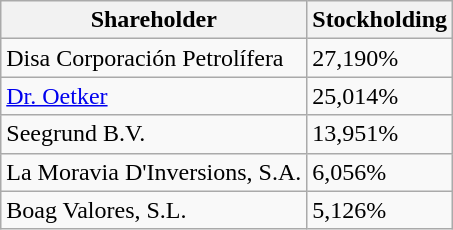<table class="wikitable">
<tr>
<th>Shareholder</th>
<th>Stockholding</th>
</tr>
<tr>
<td>Disa Corporación Petrolífera</td>
<td>27,190%</td>
</tr>
<tr>
<td><a href='#'>Dr. Oetker</a></td>
<td>25,014%</td>
</tr>
<tr>
<td>Seegrund B.V.</td>
<td>13,951%</td>
</tr>
<tr>
<td>La Moravia D'Inversions, S.A.</td>
<td>6,056%</td>
</tr>
<tr>
<td>Boag Valores, S.L.</td>
<td>5,126%</td>
</tr>
</table>
